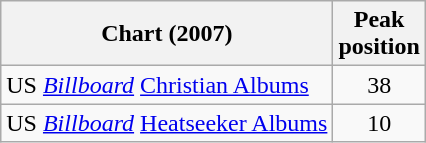<table class="wikitable">
<tr>
<th>Chart (2007)</th>
<th>Peak<br>position</th>
</tr>
<tr>
<td>US <em><a href='#'>Billboard</a></em> <a href='#'>Christian Albums</a></td>
<td align="center">38</td>
</tr>
<tr>
<td>US <em><a href='#'>Billboard</a></em> <a href='#'>Heatseeker Albums</a></td>
<td align="center">10</td>
</tr>
</table>
